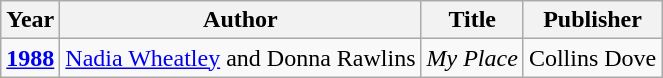<table class="wikitable sortable mw-collapsible">
<tr>
<th>Year</th>
<th>Author</th>
<th>Title</th>
<th>Publisher</th>
</tr>
<tr>
<td><strong><a href='#'>1988</a></strong></td>
<td><a href='#'>Nadia Wheatley</a> and Donna Rawlins</td>
<td><em>My Place</em></td>
<td>Collins Dove</td>
</tr>
</table>
